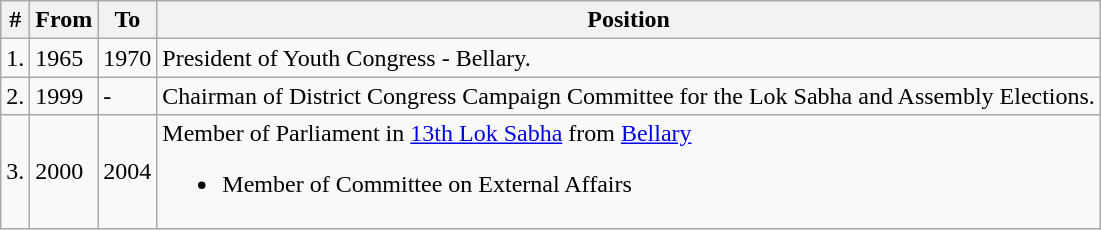<table class="wikitable">
<tr>
<th>#</th>
<th>From</th>
<th>To</th>
<th>Position</th>
</tr>
<tr>
<td>1.</td>
<td>1965</td>
<td>1970</td>
<td>President of Youth Congress - Bellary.</td>
</tr>
<tr>
<td>2.</td>
<td>1999</td>
<td>-</td>
<td>Chairman of District Congress Campaign Committee for the Lok Sabha and Assembly Elections.</td>
</tr>
<tr>
<td>3.</td>
<td>2000</td>
<td>2004</td>
<td>Member of Parliament in <a href='#'>13th Lok Sabha</a> from <a href='#'>Bellary</a><br><ul><li>Member of Committee on External Affairs</li></ul></td>
</tr>
</table>
